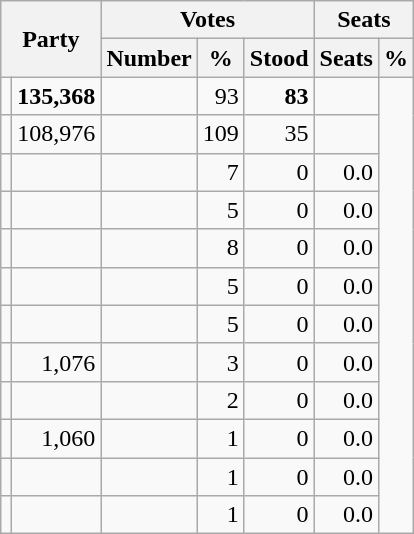<table class="wikitable sortable" style="text-align:right;" style="font-size:95%">
<tr>
<th style="vertical-align:center;" rowspan="2" colspan="2">Party</th>
<th style="text-align:center;" colspan="3">Votes</th>
<th style="text-align:center;" colspan="4">Seats</th>
</tr>
<tr style="text-align: right">
<th align=center>Number</th>
<th align=center>%</th>
<th align=center>Stood</th>
<th align=center>Seats</th>
<th align=center>%</th>
</tr>
<tr>
<td></td>
<td align="right"><strong>135,368</strong></td>
<td align="right"></td>
<td align="right">93</td>
<td align="right"><strong>83</strong></td>
<td align="right"></td>
</tr>
<tr>
<td></td>
<td align="right">108,976</td>
<td align="right"></td>
<td align="right">109</td>
<td align="right">35</td>
<td align="right"></td>
</tr>
<tr>
<td></td>
<td align="right"></td>
<td align="right"></td>
<td align="right">7</td>
<td align="right">0</td>
<td align="right">0.0</td>
</tr>
<tr>
<td></td>
<td align="right"></td>
<td align="right"></td>
<td align="right">5</td>
<td align="right">0</td>
<td align="right">0.0</td>
</tr>
<tr>
<td></td>
<td align="right"></td>
<td align="right"></td>
<td align="right">8</td>
<td align="right">0</td>
<td align="right">0.0</td>
</tr>
<tr>
<td></td>
<td align="right"></td>
<td align="right"></td>
<td align="right">5</td>
<td align="right">0</td>
<td align="right">0.0</td>
</tr>
<tr>
<td></td>
<td align="right"></td>
<td align="right"></td>
<td align="right">5</td>
<td align="right">0</td>
<td align="right">0.0</td>
</tr>
<tr>
<td></td>
<td align="right">1,076</td>
<td align="right"></td>
<td align="right">3</td>
<td align="right">0</td>
<td align="right">0.0</td>
</tr>
<tr>
<td></td>
<td align="right"></td>
<td align="right"></td>
<td align="right">2</td>
<td align="right">0</td>
<td align="right">0.0</td>
</tr>
<tr>
<td></td>
<td align="right">1,060</td>
<td align="right"></td>
<td align="right">1</td>
<td align="right">0</td>
<td align="right">0.0</td>
</tr>
<tr>
<td></td>
<td align="right"></td>
<td align="right"></td>
<td align="right">1</td>
<td align="right">0</td>
<td align="right">0.0</td>
</tr>
<tr>
<td></td>
<td align="right"></td>
<td align="right"></td>
<td align="right">1</td>
<td align="right">0</td>
<td align="right">0.0</td>
</tr>
</table>
